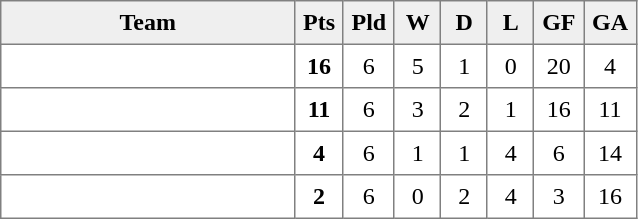<table style=border-collapse:collapse border=1 cellspacing=0 cellpadding=5>
<tr align=center bgcolor=#efefef>
<th width=185>Team</th>
<th width=20>Pts</th>
<th width=20>Pld</th>
<th width=20>W</th>
<th width=20>D</th>
<th width=20>L</th>
<th width=20>GF</th>
<th width=20>GA</th>
</tr>
<tr align=center>
<td align=left><strong></strong></td>
<td><strong>16</strong></td>
<td>6</td>
<td>5</td>
<td>1</td>
<td>0</td>
<td>20</td>
<td>4</td>
</tr>
<tr align=center>
<td align=left></td>
<td><strong>11</strong></td>
<td>6</td>
<td>3</td>
<td>2</td>
<td>1</td>
<td>16</td>
<td>11</td>
</tr>
<tr align=center>
<td align=left></td>
<td><strong>4</strong></td>
<td>6</td>
<td>1</td>
<td>1</td>
<td>4</td>
<td>6</td>
<td>14</td>
</tr>
<tr align=center>
<td align=left></td>
<td><strong>2</strong></td>
<td>6</td>
<td>0</td>
<td>2</td>
<td>4</td>
<td>3</td>
<td>16</td>
</tr>
</table>
